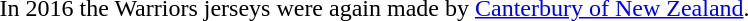<table>
<tr>
<td><br></td>
<td><br>In 2016 the Warriors jerseys were again made by <a href='#'>Canterbury of New Zealand</a>.</td>
<td><br></td>
</tr>
</table>
